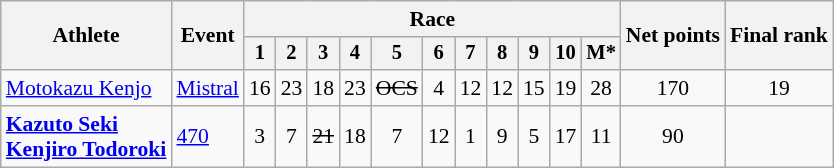<table class="wikitable" style="font-size:90%">
<tr>
<th rowspan=2>Athlete</th>
<th rowspan=2>Event</th>
<th colspan=11>Race</th>
<th rowspan=2>Net points</th>
<th rowspan=2>Final rank</th>
</tr>
<tr style="font-size:95%">
<th>1</th>
<th>2</th>
<th>3</th>
<th>4</th>
<th>5</th>
<th>6</th>
<th>7</th>
<th>8</th>
<th>9</th>
<th>10</th>
<th>M*</th>
</tr>
<tr align=center>
<td align=left><a href='#'>Motokazu Kenjo</a></td>
<td align=left><a href='#'>Mistral</a></td>
<td>16</td>
<td>23</td>
<td>18</td>
<td>23</td>
<td><s>OCS</s></td>
<td>4</td>
<td>12</td>
<td>12</td>
<td>15</td>
<td>19</td>
<td>28</td>
<td>170</td>
<td>19</td>
</tr>
<tr align=center>
<td align=left><strong><a href='#'>Kazuto Seki</a><br><a href='#'>Kenjiro Todoroki</a></strong></td>
<td align=left><a href='#'>470</a></td>
<td>3</td>
<td>7</td>
<td><s>21</s></td>
<td>18</td>
<td>7</td>
<td>12</td>
<td>1</td>
<td>9</td>
<td>5</td>
<td>17</td>
<td>11</td>
<td>90</td>
<td></td>
</tr>
</table>
